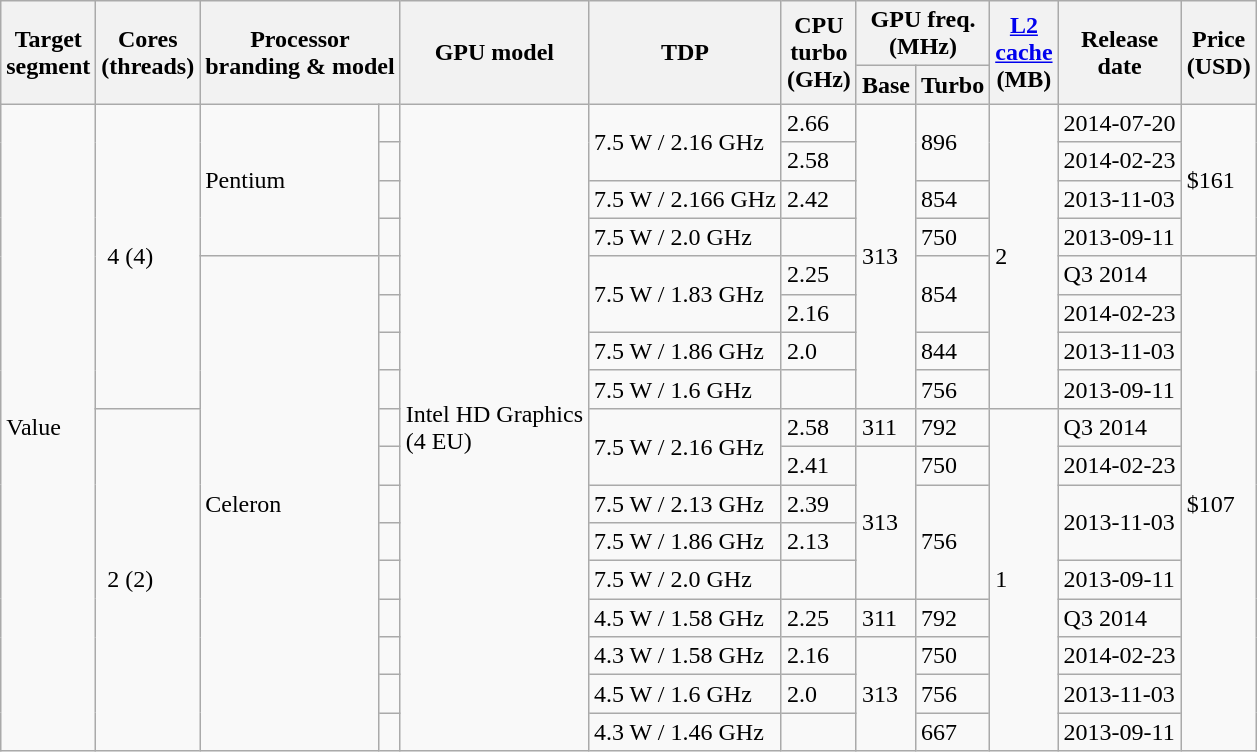<table class="wikitable">
<tr>
<th rowspan=2>Target<br>segment</th>
<th rowspan=2>Cores<br>(threads)</th>
<th colspan=2 rowspan="2">Processor<br>branding & model</th>
<th rowspan=2>GPU model</th>
<th rowspan=2>TDP</th>
<th rowspan=2>CPU<br>turbo<br>(GHz)</th>
<th colspan=2>GPU freq.<br>(MHz)</th>
<th rowspan=2><a href='#'>L2<br>cache</a><br>(MB)</th>
<th rowspan=2>Release<br>date</th>
<th rowspan=2>Price<br>(USD)</th>
</tr>
<tr>
<th>Base</th>
<th>Turbo</th>
</tr>
<tr>
<td rowspan="17">Value</td>
<td rowspan="8"> 4 (4)</td>
<td rowspan="4">Pentium</td>
<td></td>
<td rowspan="17">Intel HD Graphics<br> (4 EU)</td>
<td rowspan="2">7.5 W / 2.16 GHz</td>
<td>2.66</td>
<td rowspan="8">313</td>
<td rowspan="2">896</td>
<td rowspan="8">2</td>
<td>2014-07-20</td>
<td rowspan="4">$161</td>
</tr>
<tr>
<td></td>
<td>2.58</td>
<td>2014-02-23</td>
</tr>
<tr>
<td></td>
<td>7.5 W / 2.166 GHz</td>
<td>2.42</td>
<td>854</td>
<td>2013-11-03</td>
</tr>
<tr>
<td></td>
<td>7.5 W / 2.0 GHz</td>
<td></td>
<td>750</td>
<td>2013-09-11</td>
</tr>
<tr>
<td rowspan="13">Celeron</td>
<td></td>
<td rowspan="2">7.5 W / 1.83 GHz</td>
<td>2.25</td>
<td rowspan="2">854</td>
<td>Q3 2014</td>
<td rowspan="13">$107</td>
</tr>
<tr>
<td></td>
<td>2.16</td>
<td>2014-02-23</td>
</tr>
<tr>
<td></td>
<td>7.5 W / 1.86 GHz</td>
<td>2.0</td>
<td>844</td>
<td>2013-11-03</td>
</tr>
<tr>
<td></td>
<td>7.5 W / 1.6 GHz</td>
<td></td>
<td>756</td>
<td>2013-09-11</td>
</tr>
<tr>
<td rowspan="9"> 2 (2)</td>
<td></td>
<td rowspan="2">7.5 W / 2.16 GHz</td>
<td>2.58</td>
<td>311</td>
<td>792</td>
<td rowspan="9">1</td>
<td>Q3 2014</td>
</tr>
<tr>
<td></td>
<td>2.41</td>
<td rowspan="4">313</td>
<td>750</td>
<td>2014-02-23</td>
</tr>
<tr>
<td></td>
<td>7.5 W / 2.13 GHz</td>
<td>2.39</td>
<td rowspan="3">756</td>
<td rowspan="2">2013-11-03</td>
</tr>
<tr>
<td></td>
<td>7.5 W / 1.86 GHz</td>
<td>2.13</td>
</tr>
<tr>
<td></td>
<td>7.5 W / 2.0 GHz</td>
<td></td>
<td>2013-09-11</td>
</tr>
<tr>
<td></td>
<td>4.5 W / 1.58 GHz</td>
<td>2.25</td>
<td>311</td>
<td>792</td>
<td>Q3 2014</td>
</tr>
<tr>
<td></td>
<td>4.3 W / 1.58 GHz</td>
<td>2.16</td>
<td rowspan="3">313</td>
<td>750</td>
<td>2014-02-23</td>
</tr>
<tr>
<td></td>
<td>4.5 W / 1.6 GHz</td>
<td>2.0</td>
<td>756</td>
<td>2013-11-03</td>
</tr>
<tr>
<td></td>
<td>4.3 W / 1.46 GHz</td>
<td></td>
<td>667</td>
<td>2013-09-11</td>
</tr>
</table>
